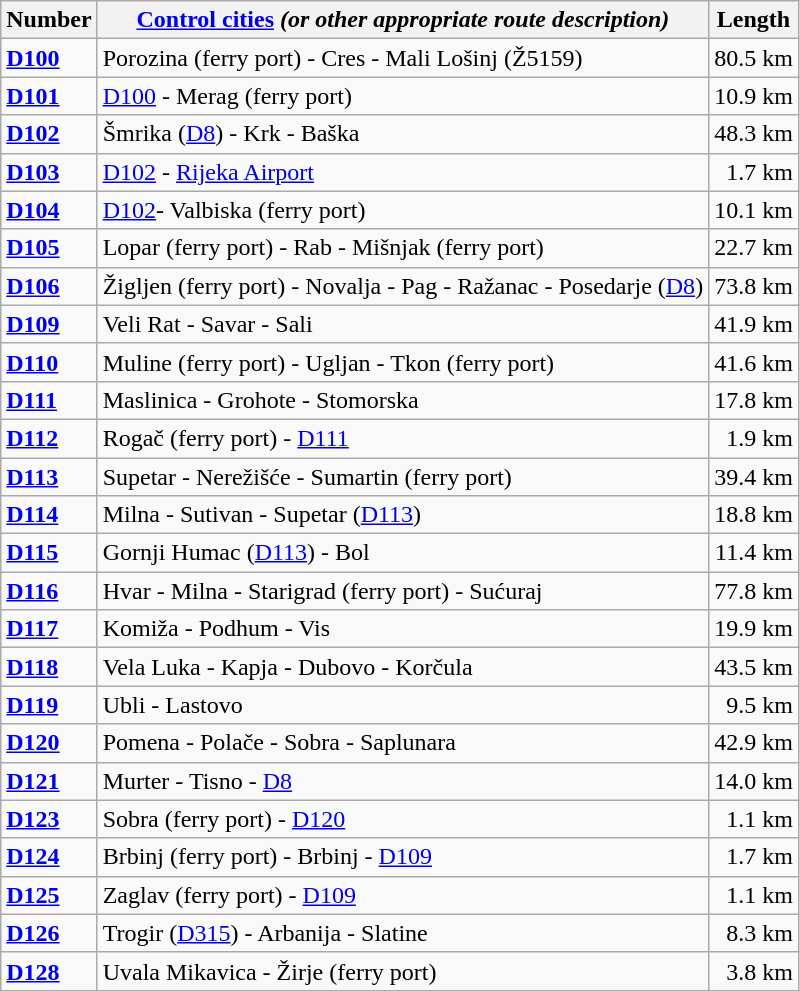<table class="wikitable">
<tr>
<th>Number</th>
<th><a href='#'>Control cities</a> <em>(or other appropriate route description)</em></th>
<th>Length</th>
</tr>
<tr>
<td style="white-space: nowrap"> <strong><a href='#'>D100</a></strong></td>
<td>Porozina (ferry port) - Cres - Mali Lošinj (Ž5159)</td>
<td align="right">80.5 km</td>
</tr>
<tr>
<td> <strong><a href='#'>D101</a></strong></td>
<td><a href='#'>D100</a> - Merag (ferry port)</td>
<td align="right">10.9 km</td>
</tr>
<tr>
<td> <strong><a href='#'>D102</a></strong></td>
<td>Šmrika (<a href='#'>D8</a>) - Krk - Baška</td>
<td align="right">48.3 km</td>
</tr>
<tr>
<td> <strong><a href='#'>D103</a></strong></td>
<td><a href='#'>D102</a> - <a href='#'>Rijeka Airport</a></td>
<td align="right">1.7 km</td>
</tr>
<tr>
<td> <strong><a href='#'>D104</a></strong></td>
<td><a href='#'>D102</a>- Valbiska (ferry port)</td>
<td align="right">10.1 km</td>
</tr>
<tr>
<td> <strong><a href='#'>D105</a></strong></td>
<td>Lopar (ferry port) - Rab - Mišnjak (ferry port)</td>
<td align="right">22.7 km</td>
</tr>
<tr>
<td> <strong><a href='#'>D106</a></strong></td>
<td>Žigljen (ferry port) - Novalja - Pag - Ražanac - Posedarje (<a href='#'>D8</a>)</td>
<td align="right">73.8 km</td>
</tr>
<tr>
<td> <strong><a href='#'>D109</a></strong></td>
<td>Veli Rat - Savar - Sali</td>
<td align="right">41.9 km</td>
</tr>
<tr>
<td> <strong><a href='#'>D110</a></strong></td>
<td>Muline (ferry port) - Ugljan - Tkon (ferry port)</td>
<td align="right">41.6 km</td>
</tr>
<tr>
<td> <strong><a href='#'>D111</a></strong></td>
<td>Maslinica - Grohote - Stomorska</td>
<td align="right">17.8 km</td>
</tr>
<tr>
<td> <strong><a href='#'>D112</a></strong></td>
<td>Rogač (ferry port) - <a href='#'>D111</a></td>
<td align="right">1.9 km</td>
</tr>
<tr>
<td> <strong><a href='#'>D113</a></strong></td>
<td>Supetar - Nerežišće - Sumartin (ferry port)</td>
<td align="right">39.4 km</td>
</tr>
<tr>
<td> <strong><a href='#'>D114</a></strong></td>
<td>Milna - Sutivan - Supetar (<a href='#'>D113</a>)</td>
<td align="right">18.8 km</td>
</tr>
<tr>
<td> <strong><a href='#'>D115</a></strong></td>
<td>Gornji Humac (<a href='#'>D113</a>) - Bol</td>
<td align="right">11.4 km</td>
</tr>
<tr>
<td> <strong><a href='#'>D116</a></strong></td>
<td>Hvar - Milna - Starigrad (ferry port) - Sućuraj</td>
<td align="right">77.8 km</td>
</tr>
<tr>
<td> <strong><a href='#'>D117</a></strong></td>
<td>Komiža - Podhum - Vis</td>
<td align="right">19.9 km</td>
</tr>
<tr>
<td> <strong><a href='#'>D118</a></strong></td>
<td>Vela Luka - Kapja - Dubovo - Korčula</td>
<td align="right">43.5 km</td>
</tr>
<tr>
<td> <strong><a href='#'>D119</a></strong></td>
<td>Ubli - Lastovo</td>
<td align="right">9.5 km</td>
</tr>
<tr>
<td> <strong><a href='#'>D120</a></strong></td>
<td>Pomena - Polače - Sobra - Saplunara</td>
<td align="right">42.9 km</td>
</tr>
<tr>
<td> <strong><a href='#'>D121</a></strong></td>
<td>Murter - Tisno - <a href='#'>D8</a></td>
<td align="right">14.0 km</td>
</tr>
<tr>
<td> <strong><a href='#'>D123</a></strong></td>
<td>Sobra (ferry port) - <a href='#'>D120</a></td>
<td align="right">1.1 km</td>
</tr>
<tr>
<td> <strong><a href='#'>D124</a></strong></td>
<td>Brbinj (ferry port) - Brbinj - <a href='#'>D109</a></td>
<td align="right">1.7 km</td>
</tr>
<tr>
<td> <strong><a href='#'>D125</a></strong></td>
<td>Zaglav (ferry port) - <a href='#'>D109</a></td>
<td align="right">1.1 km</td>
</tr>
<tr>
<td> <strong><a href='#'>D126</a></strong></td>
<td>Trogir (<a href='#'>D315</a>) - Arbanija - Slatine</td>
<td align="right">8.3 km</td>
</tr>
<tr>
<td style="white-space: nowrap"> <strong><a href='#'>D128</a></strong></td>
<td>Uvala Mikavica - Žirje (ferry port)</td>
<td align="right">3.8 km</td>
</tr>
</table>
